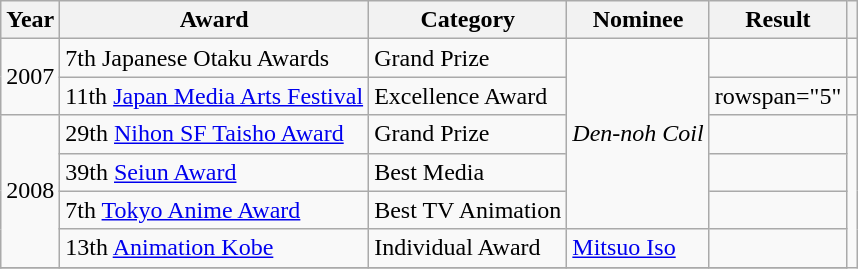<table class="wikitable sortable">
<tr>
<th>Year</th>
<th>Award</th>
<th>Category</th>
<th>Nominee</th>
<th>Result</th>
<th></th>
</tr>
<tr>
<td rowspan="2">2007</td>
<td>7th Japanese Otaku Awards</td>
<td>Grand Prize</td>
<td rowspan="5"><em>Den-noh Coil</em></td>
<td></td>
<td style="text-align:center;"></td>
</tr>
<tr>
<td>11th <a href='#'>Japan Media Arts Festival</a></td>
<td>Excellence Award</td>
<td>rowspan="5" </td>
<td style="text-align:center;"></td>
</tr>
<tr>
<td rowspan="4">2008</td>
<td>29th <a href='#'>Nihon SF Taisho Award</a></td>
<td>Grand Prize</td>
<td style="text-align:center;"></td>
</tr>
<tr>
<td>39th <a href='#'>Seiun Award</a></td>
<td>Best Media</td>
<td style="text-align:center;"></td>
</tr>
<tr>
<td>7th <a href='#'>Tokyo Anime Award</a></td>
<td>Best TV Animation</td>
<td style="text-align:center;"></td>
</tr>
<tr>
<td>13th <a href='#'>Animation Kobe</a></td>
<td>Individual Award</td>
<td><a href='#'>Mitsuo Iso</a></td>
<td style="text-align:center;"></td>
</tr>
<tr>
</tr>
</table>
